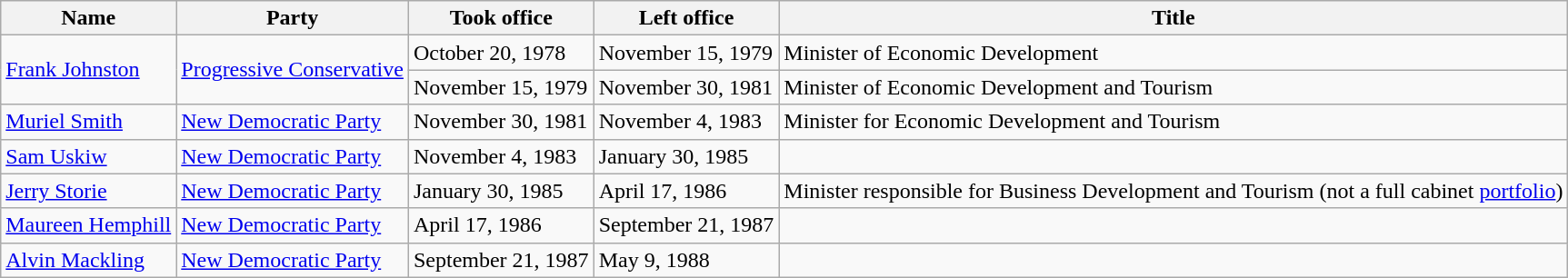<table class="wikitable">
<tr>
<th><strong>Name</strong></th>
<th><strong>Party</strong></th>
<th><strong>Took office</strong></th>
<th><strong>Left office</strong></th>
<th>Title</th>
</tr>
<tr>
<td rowspan="2"><a href='#'>Frank Johnston</a></td>
<td rowspan="2"><a href='#'>Progressive Conservative</a></td>
<td>October 20, 1978</td>
<td>November 15, 1979</td>
<td>Minister of Economic Development</td>
</tr>
<tr>
<td>November 15, 1979</td>
<td>November 30, 1981</td>
<td>Minister of Economic Development and Tourism</td>
</tr>
<tr>
<td><a href='#'>Muriel Smith</a></td>
<td><a href='#'>New Democratic Party</a></td>
<td>November 30, 1981</td>
<td>November 4, 1983</td>
<td>Minister for Economic Development and Tourism</td>
</tr>
<tr>
<td><a href='#'>Sam Uskiw</a></td>
<td><a href='#'>New Democratic Party</a></td>
<td>November 4, 1983</td>
<td>January 30, 1985</td>
<td></td>
</tr>
<tr>
<td><a href='#'>Jerry Storie</a></td>
<td><a href='#'>New Democratic Party</a></td>
<td>January 30, 1985</td>
<td>April 17, 1986</td>
<td>Minister responsible for Business Development and Tourism (not a full cabinet <a href='#'>portfolio</a>)</td>
</tr>
<tr>
<td><a href='#'>Maureen Hemphill</a></td>
<td><a href='#'>New Democratic Party</a></td>
<td>April 17, 1986</td>
<td>September 21, 1987</td>
<td></td>
</tr>
<tr>
<td><a href='#'>Alvin Mackling</a></td>
<td><a href='#'>New Democratic Party</a></td>
<td>September 21, 1987</td>
<td>May 9, 1988</td>
<td></td>
</tr>
</table>
